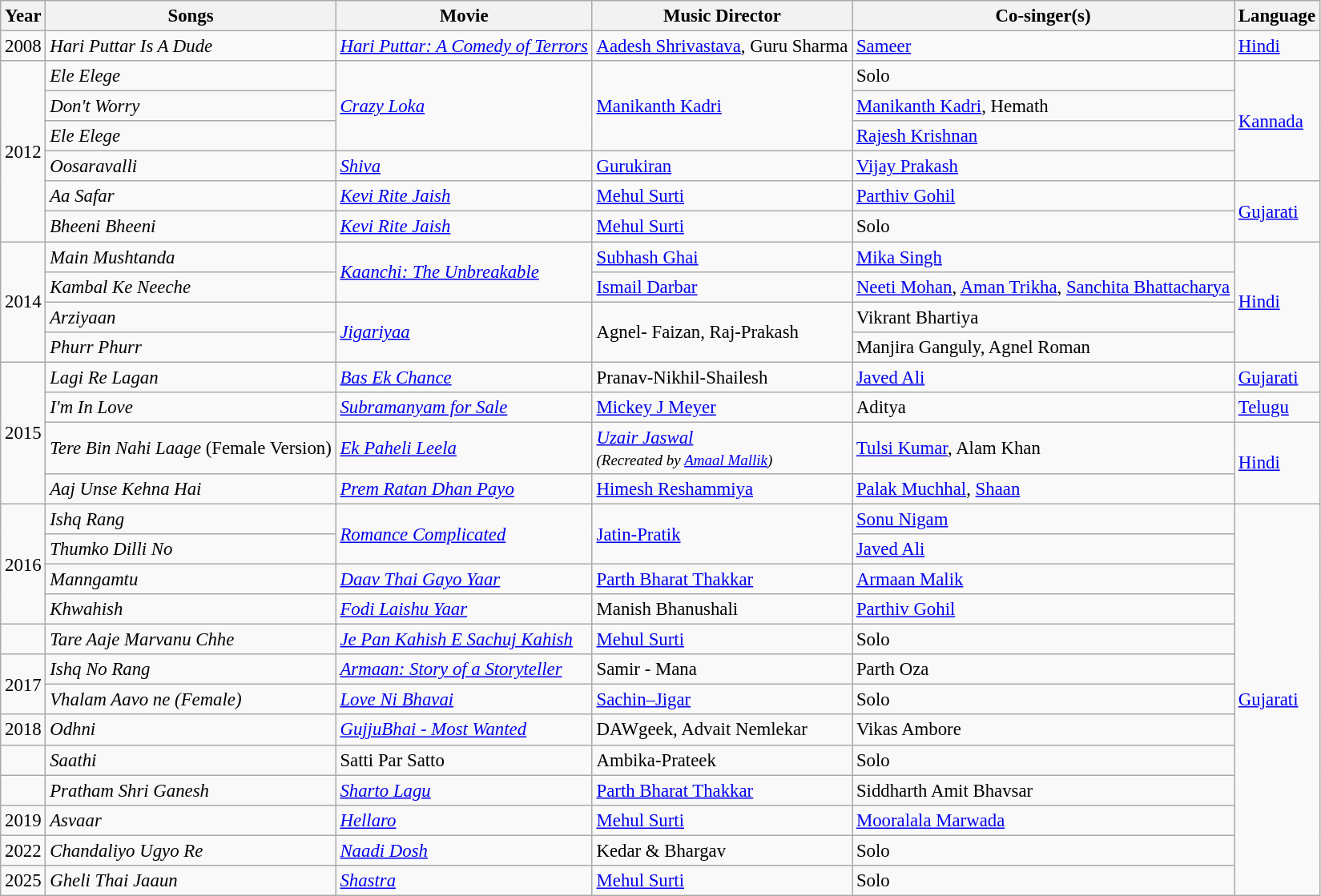<table class="wikitable" style="font-size:95%;">
<tr>
<th>Year</th>
<th>Songs</th>
<th>Movie</th>
<th>Music Director</th>
<th>Co-singer(s)</th>
<th>Language</th>
</tr>
<tr>
<td>2008</td>
<td><em>Hari Puttar Is A Dude</em></td>
<td><em><a href='#'>Hari Puttar: A Comedy of Terrors</a></em></td>
<td><a href='#'>Aadesh Shrivastava</a>, Guru Sharma</td>
<td><a href='#'>Sameer</a></td>
<td><a href='#'>Hindi</a></td>
</tr>
<tr>
<td rowspan="6">2012</td>
<td><em>Ele Elege</em></td>
<td rowspan="3"><em><a href='#'>Crazy Loka</a></em></td>
<td rowspan="3"><a href='#'>Manikanth Kadri</a></td>
<td>Solo</td>
<td rowspan="4"><a href='#'>Kannada</a></td>
</tr>
<tr>
<td><em>Don't Worry</em></td>
<td><a href='#'>Manikanth Kadri</a>, Hemath</td>
</tr>
<tr>
<td><em>Ele Elege</em></td>
<td><a href='#'>Rajesh Krishnan</a></td>
</tr>
<tr>
<td><em>Oosaravalli</em></td>
<td><em><a href='#'>Shiva</a></em></td>
<td><a href='#'>Gurukiran</a></td>
<td><a href='#'>Vijay Prakash</a></td>
</tr>
<tr>
<td><em>Aa Safar</em></td>
<td><em><a href='#'>Kevi Rite Jaish</a></em></td>
<td><a href='#'>Mehul Surti</a></td>
<td><a href='#'>Parthiv Gohil</a></td>
<td rowspan="2"><a href='#'>Gujarati</a></td>
</tr>
<tr>
<td><em>Bheeni Bheeni</em></td>
<td><em><a href='#'>Kevi Rite Jaish</a></em></td>
<td><a href='#'>Mehul Surti</a></td>
<td>Solo</td>
</tr>
<tr>
<td rowspan="4">2014</td>
<td><em>Main Mushtanda</em></td>
<td rowspan="2"><em><a href='#'>Kaanchi: The Unbreakable</a></em></td>
<td><a href='#'>Subhash Ghai</a></td>
<td><a href='#'>Mika Singh</a></td>
<td rowspan="4"><a href='#'>Hindi</a></td>
</tr>
<tr>
<td><em>Kambal Ke Neeche</em></td>
<td><a href='#'>Ismail Darbar</a></td>
<td><a href='#'>Neeti Mohan</a>, <a href='#'>Aman Trikha</a>, <a href='#'>Sanchita Bhattacharya</a></td>
</tr>
<tr>
<td><em>Arziyaan</em></td>
<td rowspan="2"><em><a href='#'>Jigariyaa</a></em></td>
<td rowspan="2">Agnel- Faizan, Raj-Prakash</td>
<td>Vikrant Bhartiya</td>
</tr>
<tr>
<td><em>Phurr Phurr</em></td>
<td>Manjira Ganguly, Agnel Roman</td>
</tr>
<tr>
<td rowspan="4">2015</td>
<td><em>Lagi Re Lagan</em></td>
<td><em><a href='#'>Bas Ek Chance</a></em></td>
<td>Pranav-Nikhil-Shailesh</td>
<td><a href='#'>Javed Ali</a></td>
<td><a href='#'>Gujarati</a></td>
</tr>
<tr>
<td><em>I'm In Love</em></td>
<td><em><a href='#'>Subramanyam for Sale</a></em></td>
<td><a href='#'>Mickey J Meyer</a></td>
<td>Aditya</td>
<td><a href='#'>Telugu</a></td>
</tr>
<tr>
<td><em>Tere Bin Nahi Laage</em> (Female Version)</td>
<td><em><a href='#'>Ek Paheli Leela</a></em></td>
<td><em><a href='#'>Uzair Jaswal</a><br><small>(Recreated by <a href='#'>Amaal Mallik</a>)</small></em></td>
<td><a href='#'>Tulsi Kumar</a>, Alam Khan</td>
<td rowspan="2"><a href='#'>Hindi</a></td>
</tr>
<tr>
<td><em>Aaj Unse Kehna Hai</em></td>
<td><em><a href='#'>Prem Ratan Dhan Payo</a></em></td>
<td><a href='#'>Himesh Reshammiya</a></td>
<td><a href='#'>Palak Muchhal</a>, <a href='#'>Shaan</a></td>
</tr>
<tr>
<td rowspan="4">2016</td>
<td><em>Ishq Rang</em></td>
<td rowspan="2"><em><a href='#'>Romance Complicated</a></em></td>
<td rowspan="2"><a href='#'>Jatin-Pratik</a></td>
<td><a href='#'>Sonu Nigam</a></td>
<td rowspan="13"><a href='#'>Gujarati</a></td>
</tr>
<tr>
<td><em>Thumko Dilli No</em></td>
<td><a href='#'>Javed Ali</a></td>
</tr>
<tr>
<td><em>Manngamtu</em></td>
<td><em><a href='#'>Daav Thai Gayo Yaar</a></em></td>
<td><a href='#'>Parth Bharat Thakkar</a></td>
<td><a href='#'>Armaan Malik</a></td>
</tr>
<tr>
<td><em>Khwahish</em></td>
<td><em><a href='#'>Fodi Laishu Yaar</a></em></td>
<td>Manish Bhanushali</td>
<td><a href='#'>Parthiv Gohil</a></td>
</tr>
<tr>
<td></td>
<td><em>Tare Aaje Marvanu Chhe</em></td>
<td><em><a href='#'>Je Pan Kahish E Sachuj Kahish</a></em></td>
<td><a href='#'>Mehul Surti</a></td>
<td>Solo</td>
</tr>
<tr>
<td rowspan="2">2017</td>
<td><em>Ishq No Rang</em></td>
<td><em><a href='#'>Armaan: Story of a Storyteller</a></em></td>
<td>Samir - Mana</td>
<td>Parth Oza</td>
</tr>
<tr>
<td><em>Vhalam Aavo ne (Female)</em></td>
<td><em><a href='#'>Love Ni Bhavai</a></em></td>
<td><a href='#'>Sachin–Jigar</a></td>
<td>Solo</td>
</tr>
<tr>
<td>2018</td>
<td><em>Odhni</em></td>
<td><em><a href='#'>GujjuBhai - Most Wanted</a></em></td>
<td>DAWgeek, Advait Nemlekar</td>
<td>Vikas Ambore</td>
</tr>
<tr>
<td></td>
<td><em>Saathi</em></td>
<td>Satti Par Satto</td>
<td>Ambika-Prateek</td>
<td>Solo</td>
</tr>
<tr>
<td></td>
<td><em>Pratham Shri Ganesh</em></td>
<td><em><a href='#'>Sharto Lagu</a></em></td>
<td><a href='#'>Parth Bharat Thakkar</a></td>
<td>Siddharth Amit Bhavsar</td>
</tr>
<tr>
<td>2019</td>
<td><em>Asvaar</em></td>
<td><em><a href='#'>Hellaro</a></em></td>
<td><a href='#'>Mehul Surti</a></td>
<td><a href='#'>Mooralala Marwada</a></td>
</tr>
<tr>
<td>2022</td>
<td><em>Chandaliyo Ugyo Re</em></td>
<td><em><a href='#'>Naadi Dosh</a></em></td>
<td>Kedar & Bhargav</td>
<td>Solo</td>
</tr>
<tr>
<td>2025</td>
<td><em>Gheli Thai Jaaun</em></td>
<td><em><a href='#'>Shastra</a></em></td>
<td><a href='#'>Mehul Surti</a></td>
<td>Solo</td>
</tr>
</table>
